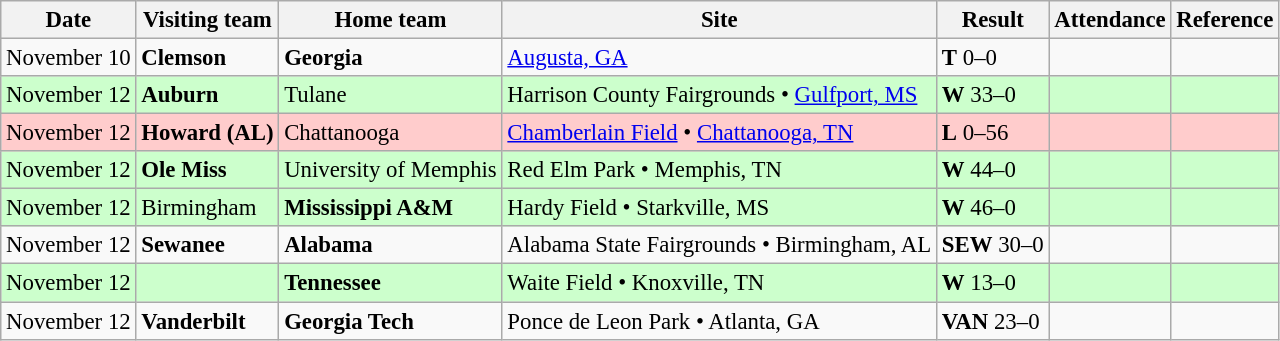<table class="wikitable" style="font-size:95%;">
<tr>
<th>Date</th>
<th>Visiting team</th>
<th>Home team</th>
<th>Site</th>
<th>Result</th>
<th>Attendance</th>
<th class="unsortable">Reference</th>
</tr>
<tr bgcolor=>
<td>November 10</td>
<td><strong>Clemson</strong></td>
<td><strong>Georgia</strong></td>
<td><a href='#'>Augusta, GA</a></td>
<td><strong>T</strong> 0–0</td>
<td></td>
<td></td>
</tr>
<tr bgcolor=ccffcc>
<td>November 12</td>
<td><strong>Auburn</strong></td>
<td>Tulane</td>
<td>Harrison County Fairgrounds • <a href='#'>Gulfport, MS</a></td>
<td><strong>W</strong> 33–0</td>
<td></td>
<td></td>
</tr>
<tr bgcolor=ffcccc>
<td>November 12</td>
<td><strong>Howard (AL)</strong></td>
<td>Chattanooga</td>
<td><a href='#'>Chamberlain Field</a> • <a href='#'>Chattanooga, TN</a></td>
<td><strong>L</strong> 0–56</td>
<td></td>
<td></td>
</tr>
<tr bgcolor=ccffcc>
<td>November 12</td>
<td><strong>Ole Miss</strong></td>
<td>University of Memphis</td>
<td>Red Elm Park • Memphis, TN</td>
<td><strong>W</strong> 44–0</td>
<td></td>
<td></td>
</tr>
<tr bgcolor=ccffcc>
<td>November 12</td>
<td>Birmingham</td>
<td><strong>Mississippi A&M</strong></td>
<td>Hardy Field • Starkville, MS</td>
<td><strong>W</strong> 46–0</td>
<td></td>
<td></td>
</tr>
<tr bgcolor=>
<td>November 12</td>
<td><strong>Sewanee</strong></td>
<td><strong>Alabama</strong></td>
<td>Alabama State Fairgrounds • Birmingham, AL</td>
<td><strong>SEW</strong> 30–0</td>
<td></td>
<td></td>
</tr>
<tr bgcolor=ccffcc>
<td>November 12</td>
<td></td>
<td><strong>Tennessee</strong></td>
<td>Waite Field • Knoxville, TN</td>
<td><strong>W</strong> 13–0</td>
<td></td>
<td></td>
</tr>
<tr bgcolor=>
<td>November 12</td>
<td><strong>Vanderbilt</strong></td>
<td><strong>Georgia Tech</strong></td>
<td>Ponce de Leon Park • Atlanta, GA</td>
<td><strong>VAN</strong> 23–0</td>
<td></td>
<td></td>
</tr>
</table>
